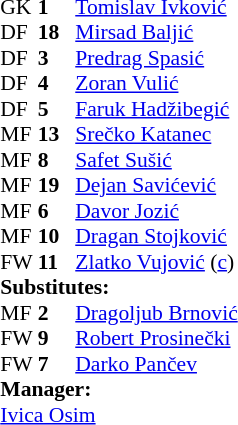<table style="font-size:90%; margin:0.2em auto;" cellspacing="0" cellpadding="0">
<tr>
<th width="25"></th>
<th width="25"></th>
</tr>
<tr>
<td>GK</td>
<td><strong>1</strong></td>
<td><a href='#'>Tomislav Ivković</a></td>
</tr>
<tr>
<td>DF</td>
<td><strong>18</strong></td>
<td><a href='#'>Mirsad Baljić</a></td>
</tr>
<tr>
<td>DF</td>
<td><strong>3</strong></td>
<td><a href='#'>Predrag Spasić</a></td>
</tr>
<tr>
<td>DF</td>
<td><strong>4</strong></td>
<td><a href='#'>Zoran Vulić</a></td>
</tr>
<tr>
<td>DF</td>
<td><strong>5</strong></td>
<td><a href='#'>Faruk Hadžibegić</a></td>
</tr>
<tr>
<td>MF</td>
<td><strong>13</strong></td>
<td><a href='#'>Srečko Katanec</a></td>
<td></td>
<td></td>
</tr>
<tr>
<td>MF</td>
<td><strong>8</strong></td>
<td><a href='#'>Safet Sušić</a></td>
<td></td>
<td></td>
</tr>
<tr>
<td>MF</td>
<td><strong>19</strong></td>
<td><a href='#'>Dejan Savićević</a></td>
</tr>
<tr>
<td>MF</td>
<td><strong>6</strong></td>
<td><a href='#'>Davor Jozić</a></td>
</tr>
<tr>
<td>MF</td>
<td><strong>10</strong></td>
<td><a href='#'>Dragan Stojković</a></td>
</tr>
<tr>
<td>FW</td>
<td><strong>11</strong></td>
<td><a href='#'>Zlatko Vujović</a> (<a href='#'>c</a>)</td>
<td></td>
<td></td>
</tr>
<tr>
<td colspan=3><strong>Substitutes:</strong></td>
</tr>
<tr>
<td>MF</td>
<td><strong>2</strong></td>
<td><a href='#'>Dragoljub Brnović</a></td>
<td></td>
<td></td>
</tr>
<tr>
<td>FW</td>
<td><strong>9</strong></td>
<td><a href='#'>Robert Prosinečki</a></td>
<td></td>
<td></td>
</tr>
<tr>
<td>FW</td>
<td><strong>7</strong></td>
<td><a href='#'>Darko Pančev</a></td>
<td></td>
<td></td>
</tr>
<tr>
<td colspan=3><strong>Manager:</strong></td>
</tr>
<tr>
<td colspan=4> <a href='#'>Ivica Osim</a></td>
</tr>
</table>
